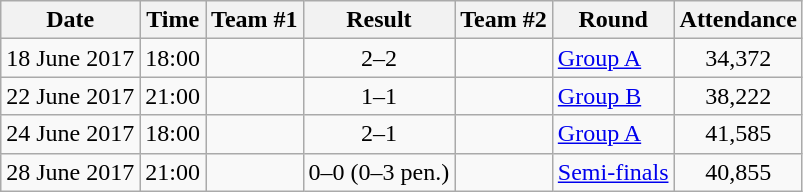<table class="wikitable">
<tr>
<th>Date</th>
<th>Time</th>
<th>Team #1</th>
<th>Result</th>
<th>Team #2</th>
<th>Round</th>
<th>Attendance</th>
</tr>
<tr>
<td>18 June 2017</td>
<td>18:00</td>
<td></td>
<td style="text-align:center;">2–2</td>
<td></td>
<td><a href='#'>Group A</a></td>
<td style="text-align:center;">34,372</td>
</tr>
<tr>
<td>22 June 2017</td>
<td>21:00</td>
<td></td>
<td style="text-align:center;">1–1</td>
<td></td>
<td><a href='#'>Group B</a></td>
<td style="text-align:center;">38,222</td>
</tr>
<tr>
<td>24 June 2017</td>
<td>18:00</td>
<td></td>
<td style="text-align:center;">2–1</td>
<td></td>
<td><a href='#'>Group A</a></td>
<td style="text-align:center;">41,585</td>
</tr>
<tr>
<td>28 June 2017</td>
<td>21:00</td>
<td></td>
<td style="text-align:center;">0–0 (0–3 pen.)</td>
<td></td>
<td><a href='#'>Semi-finals</a></td>
<td style="text-align:center;">40,855</td>
</tr>
</table>
